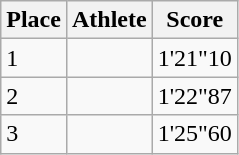<table class="wikitable">
<tr>
<th>Place</th>
<th>Athlete</th>
<th>Score</th>
</tr>
<tr>
<td>1</td>
<td></td>
<td>1'21"10</td>
</tr>
<tr>
<td>2</td>
<td></td>
<td>1'22"87</td>
</tr>
<tr>
<td>3</td>
<td></td>
<td>1'25"60</td>
</tr>
</table>
